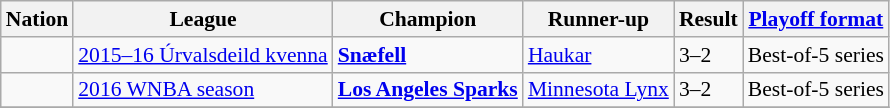<table class=wikitable style="font-size:90%;">
<tr>
<th>Nation</th>
<th>League</th>
<th><strong>Champion</strong></th>
<th>Runner-up</th>
<th>Result</th>
<th><a href='#'>Playoff format</a></th>
</tr>
<tr>
<td></td>
<td><a href='#'>2015–16 Úrvalsdeild kvenna</a></td>
<td><strong><a href='#'>Snæfell</a></strong></td>
<td><a href='#'>Haukar</a></td>
<td>3–2</td>
<td>Best-of-5 series</td>
</tr>
<tr>
<td></td>
<td><a href='#'>2016 WNBA season</a></td>
<td><strong><a href='#'>Los Angeles Sparks</a></strong></td>
<td><a href='#'>Minnesota Lynx</a></td>
<td>3–2</td>
<td>Best-of-5 series</td>
</tr>
<tr>
</tr>
</table>
